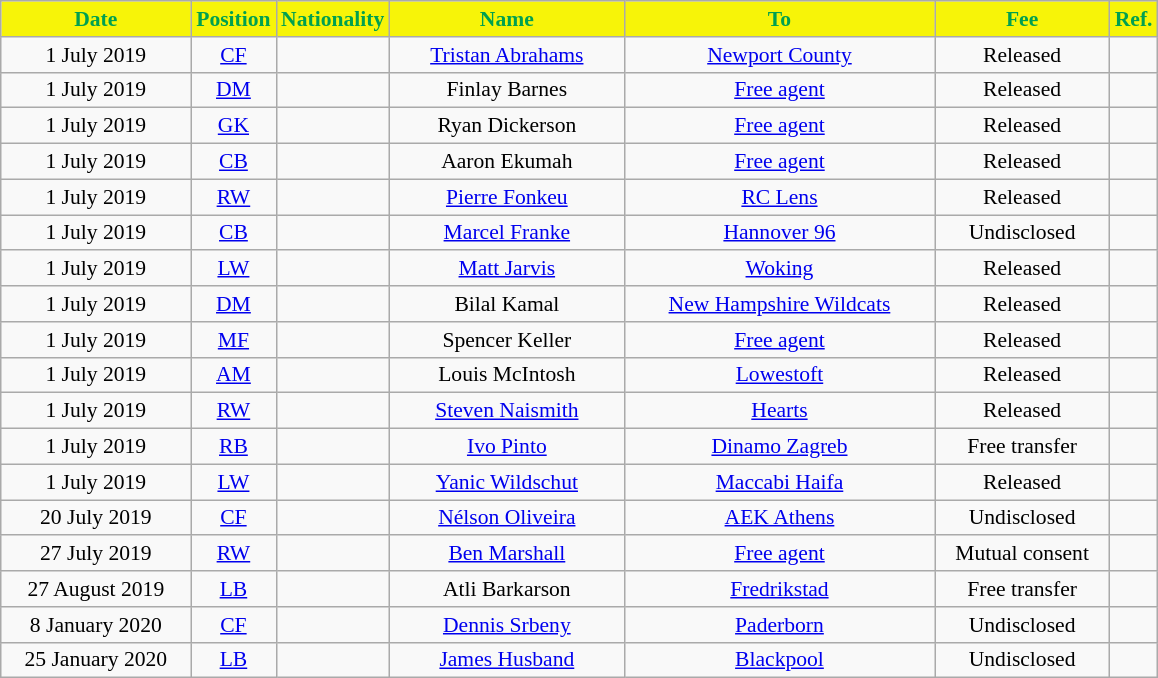<table class="wikitable"  style="text-align:center; font-size:90%; ">
<tr>
<th style="background:#F7F408; color:#00A050; width:120px;">Date</th>
<th style="background:#F7F408; color:#00A050; width:50px;">Position</th>
<th style="background:#F7F408; color:#00A050; width:50px;">Nationality</th>
<th style="background:#F7F408; color:#00A050; width:150px;">Name</th>
<th style="background:#F7F408; color:#00A050; width:200px;">To</th>
<th style="background:#F7F408; color:#00A050; width:110px;">Fee</th>
<th style="background:#F7F408; color:#00A050; width:25px;">Ref.</th>
</tr>
<tr>
<td>1 July 2019</td>
<td><a href='#'>CF</a></td>
<td></td>
<td><a href='#'>Tristan Abrahams</a></td>
<td> <a href='#'>Newport County</a></td>
<td>Released</td>
<td></td>
</tr>
<tr>
<td>1 July 2019</td>
<td><a href='#'>DM</a></td>
<td></td>
<td>Finlay Barnes</td>
<td><a href='#'>Free agent</a></td>
<td>Released</td>
<td></td>
</tr>
<tr>
<td>1 July 2019</td>
<td><a href='#'>GK</a></td>
<td></td>
<td>Ryan Dickerson</td>
<td><a href='#'>Free agent</a></td>
<td>Released</td>
<td></td>
</tr>
<tr>
<td>1 July 2019</td>
<td><a href='#'>CB</a></td>
<td></td>
<td>Aaron Ekumah</td>
<td><a href='#'>Free agent</a></td>
<td>Released</td>
<td></td>
</tr>
<tr>
<td>1 July 2019</td>
<td><a href='#'>RW</a></td>
<td></td>
<td><a href='#'>Pierre Fonkeu</a></td>
<td> <a href='#'>RC Lens</a></td>
<td>Released</td>
<td></td>
</tr>
<tr>
<td>1 July 2019</td>
<td><a href='#'>CB</a></td>
<td></td>
<td><a href='#'>Marcel Franke</a></td>
<td> <a href='#'>Hannover 96</a></td>
<td>Undisclosed</td>
<td></td>
</tr>
<tr>
<td>1 July 2019</td>
<td><a href='#'>LW</a></td>
<td></td>
<td><a href='#'>Matt Jarvis</a></td>
<td> <a href='#'>Woking</a></td>
<td>Released</td>
<td></td>
</tr>
<tr>
<td>1 July 2019</td>
<td><a href='#'>DM</a></td>
<td></td>
<td>Bilal Kamal</td>
<td> <a href='#'>New Hampshire Wildcats</a></td>
<td>Released</td>
<td></td>
</tr>
<tr>
<td>1 July 2019</td>
<td><a href='#'>MF</a></td>
<td></td>
<td>Spencer Keller</td>
<td><a href='#'>Free agent</a></td>
<td>Released</td>
<td></td>
</tr>
<tr>
<td>1 July 2019</td>
<td><a href='#'>AM</a></td>
<td></td>
<td>Louis McIntosh</td>
<td> <a href='#'>Lowestoft</a></td>
<td>Released</td>
<td></td>
</tr>
<tr>
<td>1 July 2019</td>
<td><a href='#'>RW</a></td>
<td></td>
<td><a href='#'>Steven Naismith</a></td>
<td> <a href='#'>Hearts</a></td>
<td>Released</td>
<td></td>
</tr>
<tr>
<td>1 July 2019</td>
<td><a href='#'>RB</a></td>
<td></td>
<td><a href='#'>Ivo Pinto</a></td>
<td> <a href='#'>Dinamo Zagreb</a></td>
<td>Free transfer</td>
<td></td>
</tr>
<tr>
<td>1 July 2019</td>
<td><a href='#'>LW</a></td>
<td></td>
<td><a href='#'>Yanic Wildschut</a></td>
<td> <a href='#'>Maccabi Haifa</a></td>
<td>Released</td>
<td></td>
</tr>
<tr>
<td>20 July 2019</td>
<td><a href='#'>CF</a></td>
<td></td>
<td><a href='#'>Nélson Oliveira</a></td>
<td> <a href='#'>AEK Athens</a></td>
<td>Undisclosed</td>
<td></td>
</tr>
<tr>
<td>27 July 2019</td>
<td><a href='#'>RW</a></td>
<td></td>
<td><a href='#'>Ben Marshall</a></td>
<td><a href='#'>Free agent</a></td>
<td>Mutual consent</td>
<td></td>
</tr>
<tr>
<td>27 August 2019</td>
<td><a href='#'>LB</a></td>
<td></td>
<td>Atli Barkarson</td>
<td> <a href='#'>Fredrikstad</a></td>
<td>Free transfer</td>
<td></td>
</tr>
<tr>
<td>8 January 2020</td>
<td><a href='#'>CF</a></td>
<td></td>
<td><a href='#'>Dennis Srbeny</a></td>
<td> <a href='#'>Paderborn</a></td>
<td>Undisclosed</td>
<td></td>
</tr>
<tr>
<td>25 January 2020</td>
<td><a href='#'>LB</a></td>
<td></td>
<td><a href='#'>James Husband</a></td>
<td> <a href='#'>Blackpool</a></td>
<td>Undisclosed</td>
<td></td>
</tr>
</table>
